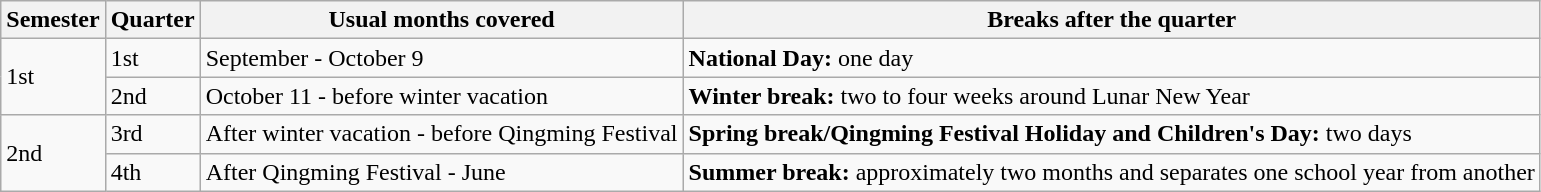<table class="wikitable">
<tr>
<th>Semester</th>
<th>Quarter</th>
<th>Usual months covered</th>
<th>Breaks after the quarter</th>
</tr>
<tr>
<td rowspan="2">1st</td>
<td>1st</td>
<td>September - October 9</td>
<td><strong>National Day:</strong> one day</td>
</tr>
<tr>
<td>2nd</td>
<td>October 11 - before winter vacation</td>
<td><strong>Winter break:</strong> two to four weeks around Lunar New Year</td>
</tr>
<tr>
<td rowspan="2">2nd</td>
<td>3rd</td>
<td>After winter vacation - before Qingming Festival</td>
<td><strong>Spring break/Qingming Festival Holiday and Children's Day:</strong> two days</td>
</tr>
<tr>
<td>4th</td>
<td>After Qingming Festival - June</td>
<td><strong>Summer break:</strong> approximately two months and separates one school year from another</td>
</tr>
</table>
